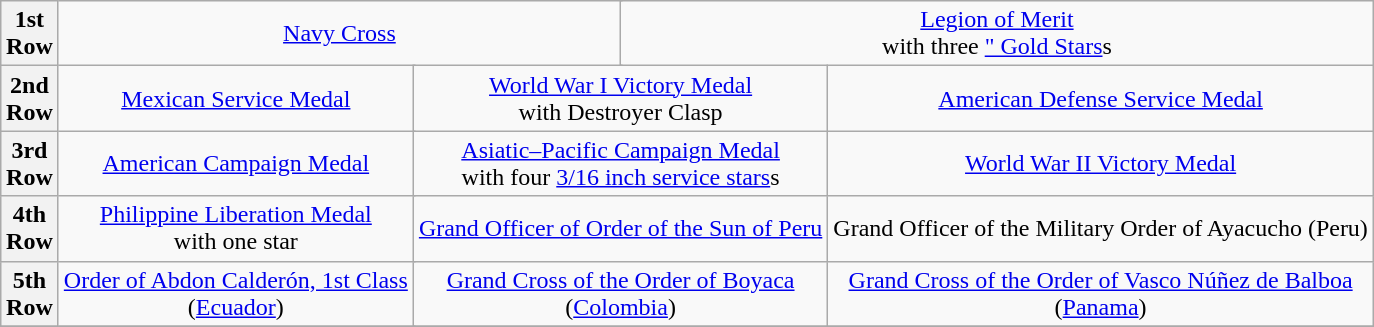<table class="wikitable" style="margin:1em auto; text-align:center;">
<tr>
<th>1st<br> Row</th>
<td colspan="7"><a href='#'>Navy Cross</a></td>
<td colspan="8"><a href='#'>Legion of Merit</a> <br>with three <a href='#'>" Gold Stars</a>s</td>
</tr>
<tr>
<th>2nd<br> Row</th>
<td colspan="4"><a href='#'>Mexican Service Medal</a></td>
<td colspan="4"><a href='#'>World War I Victory Medal</a> <br>with Destroyer Clasp</td>
<td colspan="4"><a href='#'>American Defense Service Medal</a></td>
</tr>
<tr>
<th>3rd<br> Row</th>
<td colspan="4"><a href='#'>American Campaign Medal</a></td>
<td colspan="4"><a href='#'>Asiatic–Pacific Campaign Medal</a> <br>with four <a href='#'>3/16 inch service stars</a>s</td>
<td colspan="4"><a href='#'>World War II Victory Medal</a></td>
</tr>
<tr>
<th>4th<br> Row</th>
<td colspan="4"><a href='#'>Philippine Liberation Medal</a> <br>with one star</td>
<td colspan="4"><a href='#'>Grand Officer of Order of the Sun of Peru</a></td>
<td colspan="4">Grand Officer of the Military Order of Ayacucho (Peru)</td>
</tr>
<tr>
<th>5th<br> Row</th>
<td colspan="4"><a href='#'>Order of Abdon Calderón, 1st Class</a> <br>(<a href='#'>Ecuador</a>)</td>
<td colspan="4"><a href='#'>Grand Cross of the Order of Boyaca</a> <br>(<a href='#'>Colombia</a>)</td>
<td colspan="4"><a href='#'>Grand Cross of the Order of Vasco Núñez de Balboa</a> <br>(<a href='#'>Panama</a>)</td>
</tr>
<tr>
</tr>
</table>
